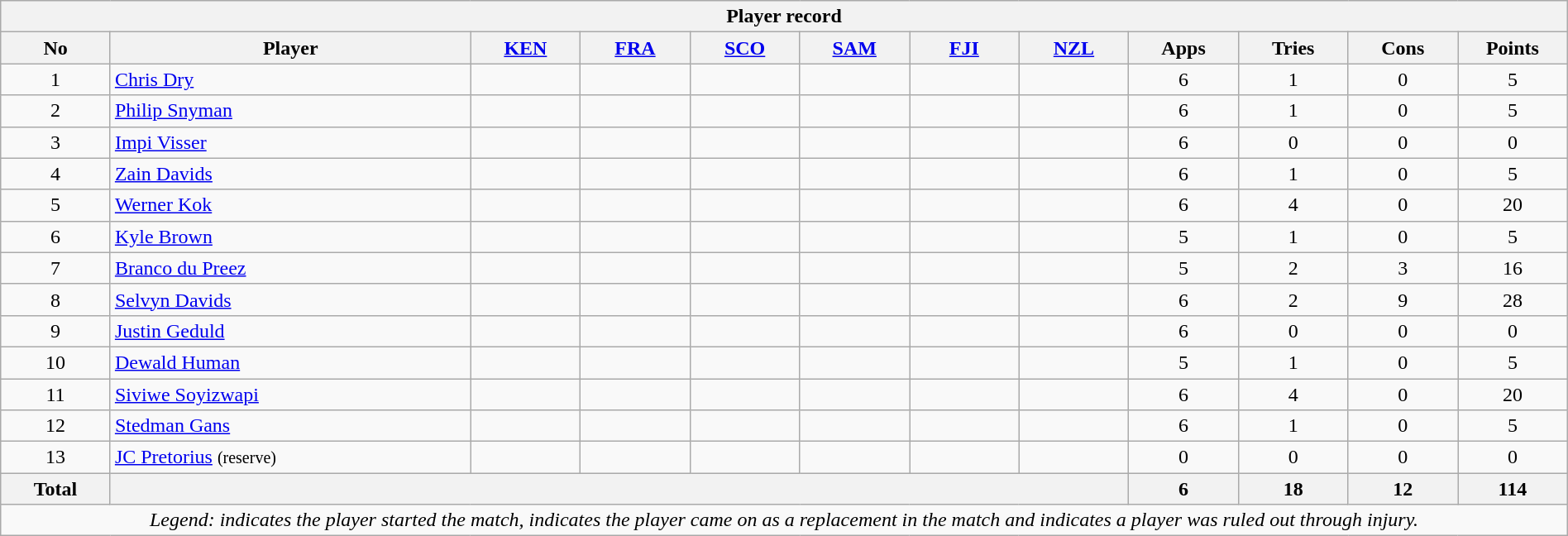<table class="wikitable" style="text-align:center; width:100%">
<tr>
<th colspan="100%">Player record</th>
</tr>
<tr>
<th style="width:7%;">No</th>
<th style="width:23%;">Player</th>
<th style="width:7%;"><a href='#'>KEN</a></th>
<th style="width:7%;"><a href='#'>FRA</a></th>
<th style="width:7%;"><a href='#'>SCO</a></th>
<th style="width:7%;"><a href='#'>SAM</a></th>
<th style="width:7%;"><a href='#'>FJI</a></th>
<th style="width:7%;"><a href='#'>NZL</a></th>
<th style="width:7%;">Apps</th>
<th style="width:7%;">Tries</th>
<th style="width:7%;">Cons</th>
<th style="width:7%;">Points</th>
</tr>
<tr>
<td>1</td>
<td style="text-align:left;"><a href='#'>Chris Dry</a></td>
<td></td>
<td></td>
<td></td>
<td></td>
<td></td>
<td></td>
<td>6</td>
<td>1</td>
<td>0</td>
<td>5</td>
</tr>
<tr>
<td>2</td>
<td style="text-align:left;"><a href='#'>Philip Snyman</a></td>
<td></td>
<td></td>
<td></td>
<td></td>
<td></td>
<td></td>
<td>6</td>
<td>1</td>
<td>0</td>
<td>5</td>
</tr>
<tr>
<td>3</td>
<td style="text-align:left;"><a href='#'>Impi Visser</a></td>
<td></td>
<td></td>
<td></td>
<td></td>
<td></td>
<td></td>
<td>6</td>
<td>0</td>
<td>0</td>
<td>0</td>
</tr>
<tr>
<td>4</td>
<td style="text-align:left;"><a href='#'>Zain Davids</a></td>
<td></td>
<td></td>
<td></td>
<td></td>
<td></td>
<td></td>
<td>6</td>
<td>1</td>
<td>0</td>
<td>5</td>
</tr>
<tr>
<td>5</td>
<td style="text-align:left;"><a href='#'>Werner Kok</a></td>
<td></td>
<td></td>
<td></td>
<td></td>
<td></td>
<td></td>
<td>6</td>
<td>4</td>
<td>0</td>
<td>20</td>
</tr>
<tr>
<td>6</td>
<td style="text-align:left;"><a href='#'>Kyle Brown</a></td>
<td></td>
<td></td>
<td></td>
<td></td>
<td></td>
<td></td>
<td>5</td>
<td>1</td>
<td>0</td>
<td>5</td>
</tr>
<tr>
<td>7</td>
<td style="text-align:left;"><a href='#'>Branco du Preez</a></td>
<td></td>
<td></td>
<td></td>
<td></td>
<td></td>
<td></td>
<td>5</td>
<td>2</td>
<td>3</td>
<td>16</td>
</tr>
<tr>
<td>8</td>
<td style="text-align:left;"><a href='#'>Selvyn Davids</a></td>
<td></td>
<td></td>
<td></td>
<td></td>
<td></td>
<td></td>
<td>6</td>
<td>2</td>
<td>9</td>
<td>28</td>
</tr>
<tr>
<td>9</td>
<td style="text-align:left;"><a href='#'>Justin Geduld</a></td>
<td></td>
<td></td>
<td></td>
<td></td>
<td></td>
<td></td>
<td>6</td>
<td>0</td>
<td>0</td>
<td>0</td>
</tr>
<tr>
<td>10</td>
<td style="text-align:left;"><a href='#'>Dewald Human</a></td>
<td></td>
<td></td>
<td></td>
<td></td>
<td></td>
<td></td>
<td>5</td>
<td>1</td>
<td>0</td>
<td>5</td>
</tr>
<tr>
<td>11</td>
<td style="text-align:left;"><a href='#'>Siviwe Soyizwapi</a></td>
<td></td>
<td></td>
<td></td>
<td></td>
<td></td>
<td></td>
<td>6</td>
<td>4</td>
<td>0</td>
<td>20</td>
</tr>
<tr>
<td>12</td>
<td style="text-align:left;"><a href='#'>Stedman Gans</a></td>
<td></td>
<td></td>
<td></td>
<td></td>
<td></td>
<td></td>
<td>6</td>
<td>1</td>
<td>0</td>
<td>5</td>
</tr>
<tr>
<td>13</td>
<td style="text-align:left;"><a href='#'>JC Pretorius</a> <small>(reserve)</small></td>
<td></td>
<td></td>
<td></td>
<td></td>
<td></td>
<td></td>
<td>0</td>
<td>0</td>
<td>0</td>
<td>0</td>
</tr>
<tr>
<th>Total</th>
<th colspan="7"></th>
<th>6</th>
<th>18</th>
<th>12</th>
<th>114</th>
</tr>
<tr>
<td colspan="100%"><em>Legend: <span></span> indicates the player started the match, <span></span> indicates the player came on as a replacement in the match and  indicates a player was ruled out through injury.</em></td>
</tr>
</table>
